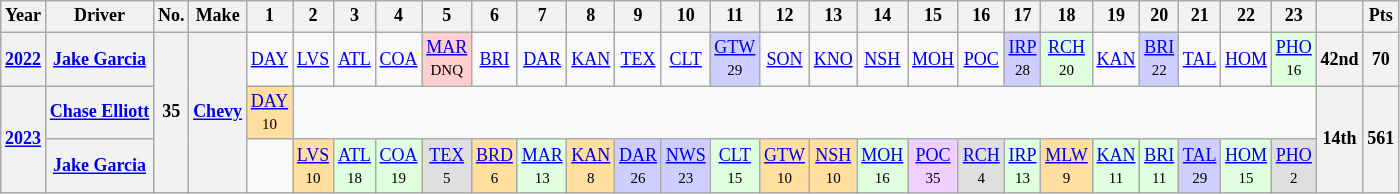<table class="wikitable" style="text-align:center; font-size:75%">
<tr>
<th>Year</th>
<th>Driver</th>
<th>No.</th>
<th>Make</th>
<th>1</th>
<th>2</th>
<th>3</th>
<th>4</th>
<th>5</th>
<th>6</th>
<th>7</th>
<th>8</th>
<th>9</th>
<th>10</th>
<th>11</th>
<th>12</th>
<th>13</th>
<th>14</th>
<th>15</th>
<th>16</th>
<th>17</th>
<th>18</th>
<th>19</th>
<th>20</th>
<th>21</th>
<th>22</th>
<th>23</th>
<th></th>
<th>Pts</th>
</tr>
<tr>
<th><a href='#'>2022</a></th>
<th><a href='#'>Jake Garcia</a></th>
<th rowspan=3>35</th>
<th rowspan=3><a href='#'>Chevy</a></th>
<td><a href='#'>DAY</a></td>
<td><a href='#'>LVS</a></td>
<td><a href='#'>ATL</a></td>
<td><a href='#'>COA</a></td>
<td style="background:#FFCFCF;"><a href='#'>MAR</a><br><small>DNQ</small></td>
<td><a href='#'>BRI</a></td>
<td><a href='#'>DAR</a></td>
<td><a href='#'>KAN</a></td>
<td><a href='#'>TEX</a></td>
<td><a href='#'>CLT</a></td>
<td style="background:#CFCFFF;"><a href='#'>GTW</a><br><small>29</small></td>
<td><a href='#'>SON</a></td>
<td><a href='#'>KNO</a></td>
<td><a href='#'>NSH</a></td>
<td><a href='#'>MOH</a></td>
<td><a href='#'>POC</a></td>
<td style="background:#CFCFFF;"><a href='#'>IRP</a><br><small>28</small></td>
<td style="background:#DFFFDF;"><a href='#'>RCH</a><br><small>20</small></td>
<td><a href='#'>KAN</a></td>
<td style="background:#CFCFFF;"><a href='#'>BRI</a><br><small>22</small></td>
<td><a href='#'>TAL</a></td>
<td><a href='#'>HOM</a></td>
<td style="background:#DFFFDF;"><a href='#'>PHO</a><br><small>16</small></td>
<th>42nd</th>
<th>70</th>
</tr>
<tr>
<th rowspan=2><a href='#'>2023</a></th>
<th><a href='#'>Chase Elliott</a></th>
<td style="background:#FFDF9F;"><a href='#'>DAY</a><br><small>10</small></td>
<td colspan=22></td>
<th rowspan=2>14th</th>
<th rowspan=2>561</th>
</tr>
<tr>
<th><a href='#'>Jake Garcia</a></th>
<td></td>
<td style="background:#FFDF9F;"><a href='#'>LVS</a><br><small>10</small></td>
<td style="background:#DFFFDF;"><a href='#'>ATL</a><br><small>18</small></td>
<td style="background:#DFFFDF;"><a href='#'>COA</a><br><small>19</small></td>
<td style="background:#DFDFDF;"><a href='#'>TEX</a><br><small>5</small></td>
<td style="background:#FFDF9F;"><a href='#'>BRD</a><br><small>6</small></td>
<td style="background:#DFFFDF;"><a href='#'>MAR</a><br><small>13</small></td>
<td style="background:#FFDF9F;"><a href='#'>KAN</a><br><small>8</small></td>
<td style="background:#CFCFFF;"><a href='#'>DAR</a><br><small>26</small></td>
<td style="background:#CFCFFF;"><a href='#'>NWS</a><br><small>23</small></td>
<td style="background:#DFFFDF;"><a href='#'>CLT</a><br><small>15</small></td>
<td style="background:#FFDF9F;"><a href='#'>GTW</a><br><small>10</small></td>
<td style="background:#FFDF9F;"><a href='#'>NSH</a><br><small>10</small></td>
<td style="background:#DFFFDF;"><a href='#'>MOH</a><br><small>16</small></td>
<td style="background:#EFCFFF;"><a href='#'>POC</a><br><small>35</small></td>
<td style="background:#DFDFDF;"><a href='#'>RCH</a><br><small>4</small></td>
<td style="background:#DFFFDF;"><a href='#'>IRP</a><br><small>13</small></td>
<td style="background:#FFDF9F;"><a href='#'>MLW</a><br><small>9</small></td>
<td style="background:#DFFFDF;"><a href='#'>KAN</a><br><small>11</small></td>
<td style="background:#DFFFDF;"><a href='#'>BRI</a><br><small>11</small></td>
<td style="background:#CFCFFF;"><a href='#'>TAL</a><br><small>29</small></td>
<td style="background:#DFFFDF;"><a href='#'>HOM</a><br><small>15</small></td>
<td style="background:#DFDFDF;"><a href='#'>PHO</a><br><small>2</small></td>
</tr>
</table>
